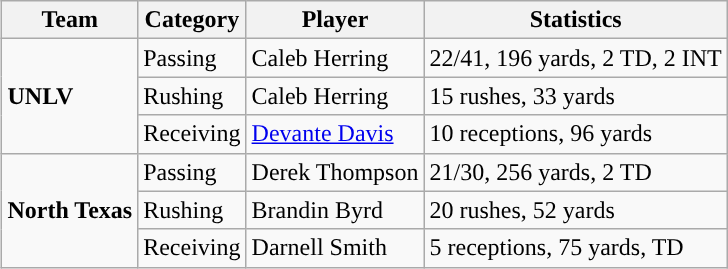<table class="wikitable" style="float: right;">
<tr>
<th>Team</th>
<th>Category</th>
<th>Player</th>
<th>Statistics</th>
</tr>
<tr>
<td rowspan=3><strong>UNLV</strong></td>
<td>Passing</td>
<td>Caleb Herring</td>
<td>22/41, 196 yards, 2 TD, 2 INT</td>
</tr>
<tr>
<td>Rushing</td>
<td>Caleb Herring</td>
<td>15 rushes, 33 yards</td>
</tr>
<tr>
<td>Receiving</td>
<td><a href='#'>Devante Davis</a></td>
<td>10 receptions, 96 yards</td>
</tr>
<tr>
<td rowspan=3><strong>North Texas</strong></td>
<td>Passing</td>
<td>Derek Thompson</td>
<td>21/30, 256 yards, 2 TD</td>
</tr>
<tr>
<td>Rushing</td>
<td>Brandin Byrd</td>
<td>20 rushes, 52 yards</td>
</tr>
<tr>
<td>Receiving</td>
<td>Darnell Smith</td>
<td>5 receptions, 75 yards, TD</td>
</tr>
</table>
